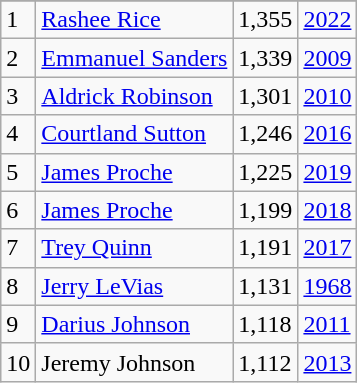<table class="wikitable">
<tr>
</tr>
<tr>
<td>1</td>
<td><a href='#'>Rashee Rice</a></td>
<td>1,355</td>
<td><a href='#'>2022</a></td>
</tr>
<tr>
<td>2</td>
<td><a href='#'>Emmanuel Sanders</a></td>
<td>1,339</td>
<td><a href='#'>2009</a></td>
</tr>
<tr>
<td>3</td>
<td><a href='#'>Aldrick Robinson</a></td>
<td>1,301</td>
<td><a href='#'>2010</a></td>
</tr>
<tr>
<td>4</td>
<td><a href='#'>Courtland Sutton</a></td>
<td>1,246</td>
<td><a href='#'>2016</a></td>
</tr>
<tr>
<td>5</td>
<td><a href='#'>James Proche</a></td>
<td>1,225</td>
<td><a href='#'>2019</a></td>
</tr>
<tr>
<td>6</td>
<td><a href='#'>James Proche</a></td>
<td>1,199</td>
<td><a href='#'>2018</a></td>
</tr>
<tr>
<td>7</td>
<td><a href='#'>Trey Quinn</a></td>
<td>1,191</td>
<td><a href='#'>2017</a></td>
</tr>
<tr>
<td>8</td>
<td><a href='#'>Jerry LeVias</a></td>
<td>1,131</td>
<td><a href='#'>1968</a></td>
</tr>
<tr>
<td>9</td>
<td><a href='#'>Darius Johnson</a></td>
<td>1,118</td>
<td><a href='#'>2011</a></td>
</tr>
<tr>
<td>10</td>
<td>Jeremy Johnson</td>
<td>1,112</td>
<td><a href='#'>2013</a></td>
</tr>
</table>
